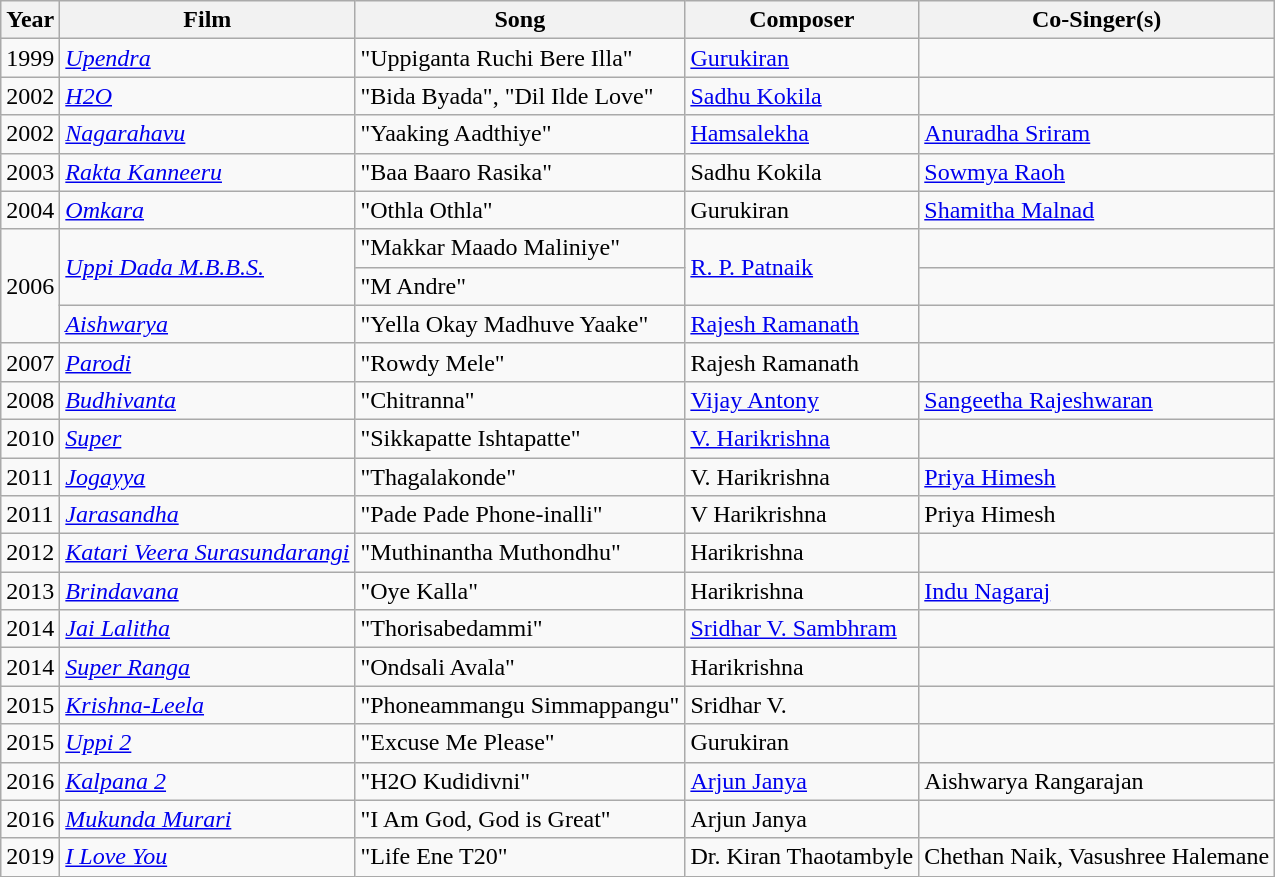<table class="wikitable">
<tr>
<th>Year</th>
<th>Film</th>
<th>Song</th>
<th>Composer</th>
<th>Co-Singer(s)</th>
</tr>
<tr>
<td>1999</td>
<td><em><a href='#'>Upendra</a></em></td>
<td>"Uppiganta Ruchi Bere Illa"</td>
<td><a href='#'>Gurukiran</a></td>
<td></td>
</tr>
<tr>
<td>2002</td>
<td><em><a href='#'>H2O</a></em></td>
<td>"Bida Byada", "Dil Ilde Love"</td>
<td><a href='#'>Sadhu Kokila</a></td>
<td></td>
</tr>
<tr>
<td>2002</td>
<td><em><a href='#'>Nagarahavu</a></em></td>
<td>"Yaaking Aadthiye"</td>
<td><a href='#'>Hamsalekha</a></td>
<td><a href='#'>Anuradha Sriram</a></td>
</tr>
<tr>
<td>2003</td>
<td><em><a href='#'>Rakta Kanneeru</a></em></td>
<td>"Baa Baaro Rasika"</td>
<td>Sadhu Kokila</td>
<td><a href='#'>Sowmya Raoh</a></td>
</tr>
<tr>
<td>2004</td>
<td><em><a href='#'>Omkara</a></em></td>
<td>"Othla Othla"</td>
<td>Gurukiran</td>
<td><a href='#'>Shamitha Malnad</a></td>
</tr>
<tr>
<td rowspan="3">2006</td>
<td rowspan="2"><em><a href='#'>Uppi Dada M.B.B.S.</a></em></td>
<td>"Makkar Maado Maliniye"</td>
<td rowspan="2"><a href='#'>R. P. Patnaik</a></td>
<td></td>
</tr>
<tr>
<td>"M Andre"</td>
<td></td>
</tr>
<tr>
<td><em><a href='#'>Aishwarya</a></em></td>
<td>"Yella Okay Madhuve Yaake"</td>
<td><a href='#'>Rajesh Ramanath</a></td>
<td></td>
</tr>
<tr>
<td>2007</td>
<td><em><a href='#'>Parodi</a></em></td>
<td>"Rowdy Mele"</td>
<td>Rajesh Ramanath</td>
<td></td>
</tr>
<tr>
<td>2008</td>
<td><em><a href='#'>Budhivanta</a></em></td>
<td>"Chitranna"</td>
<td><a href='#'>Vijay Antony</a></td>
<td><a href='#'>Sangeetha Rajeshwaran</a></td>
</tr>
<tr>
<td>2010</td>
<td><em><a href='#'>Super</a></em></td>
<td>"Sikkapatte Ishtapatte"</td>
<td><a href='#'>V. Harikrishna</a></td>
<td></td>
</tr>
<tr>
<td>2011</td>
<td><em><a href='#'>Jogayya</a></em></td>
<td>"Thagalakonde"</td>
<td>V. Harikrishna</td>
<td><a href='#'>Priya Himesh</a></td>
</tr>
<tr>
<td>2011</td>
<td><em><a href='#'>Jarasandha</a></em></td>
<td>"Pade Pade Phone-inalli"</td>
<td>V Harikrishna</td>
<td>Priya Himesh</td>
</tr>
<tr>
<td>2012</td>
<td><em><a href='#'>Katari Veera Surasundarangi</a></em></td>
<td>"Muthinantha Muthondhu"</td>
<td>Harikrishna</td>
<td></td>
</tr>
<tr>
<td>2013</td>
<td><em><a href='#'>Brindavana</a></em></td>
<td>"Oye Kalla"</td>
<td>Harikrishna</td>
<td><a href='#'>Indu Nagaraj</a></td>
</tr>
<tr>
<td>2014</td>
<td><em><a href='#'>Jai Lalitha</a></em></td>
<td>"Thorisabedammi"</td>
<td><a href='#'>Sridhar V. Sambhram</a></td>
<td></td>
</tr>
<tr>
<td>2014</td>
<td><em><a href='#'>Super Ranga</a></em></td>
<td>"Ondsali Avala"</td>
<td>Harikrishna</td>
<td></td>
</tr>
<tr>
<td>2015</td>
<td><em><a href='#'>Krishna-Leela</a></em></td>
<td>"Phoneammangu Simmappangu"</td>
<td>Sridhar V.</td>
<td></td>
</tr>
<tr>
<td>2015</td>
<td><em><a href='#'>Uppi 2</a></em></td>
<td>"Excuse Me Please"</td>
<td>Gurukiran</td>
<td></td>
</tr>
<tr>
<td>2016</td>
<td><em><a href='#'>Kalpana 2</a></em></td>
<td>"H2O Kudidivni"</td>
<td><a href='#'>Arjun Janya</a></td>
<td>Aishwarya Rangarajan</td>
</tr>
<tr>
<td>2016</td>
<td><em><a href='#'>Mukunda Murari </a></em></td>
<td>"I Am God, God is Great"</td>
<td>Arjun Janya</td>
<td></td>
</tr>
<tr>
<td>2019</td>
<td><em><a href='#'>I Love You</a></em></td>
<td>"Life Ene T20"</td>
<td>Dr. Kiran Thaotambyle</td>
<td>Chethan Naik, Vasushree Halemane</td>
</tr>
</table>
